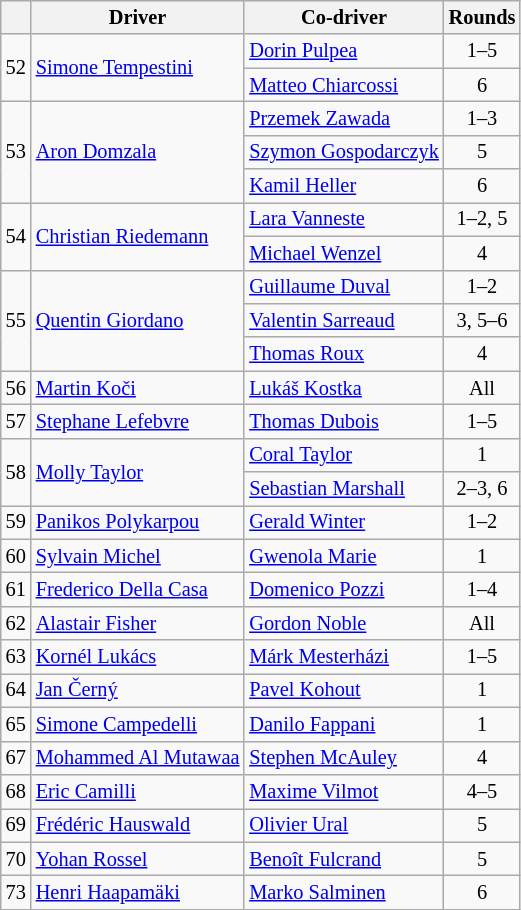<table class="wikitable" style="font-size: 85%">
<tr>
<th></th>
<th>Driver</th>
<th>Co-driver</th>
<th>Rounds</th>
</tr>
<tr>
<td rowspan="2" align="center">52</td>
<td rowspan="2"> <a href='#'>Simone Tempestini</a></td>
<td> <a href='#'>Dorin Pulpea</a></td>
<td align="center">1–5</td>
</tr>
<tr>
<td> <a href='#'>Matteo Chiarcossi</a></td>
<td align="center">6</td>
</tr>
<tr>
<td rowspan="3" align="center">53</td>
<td rowspan="3"> <a href='#'>Aron Domzala</a></td>
<td> <a href='#'>Przemek Zawada</a></td>
<td align="center">1–3</td>
</tr>
<tr>
<td> <a href='#'>Szymon Gospodarczyk</a></td>
<td align="center">5</td>
</tr>
<tr>
<td> <a href='#'>Kamil Heller</a></td>
<td align="center">6</td>
</tr>
<tr>
<td rowspan=2 align="center">54</td>
<td rowspan=2> <a href='#'>Christian Riedemann</a></td>
<td> <a href='#'>Lara Vanneste</a></td>
<td align="center">1–2, 5</td>
</tr>
<tr>
<td> <a href='#'>Michael Wenzel</a></td>
<td align="center">4</td>
</tr>
<tr>
<td rowspan=3 align="center">55</td>
<td rowspan=3> <a href='#'>Quentin Giordano</a></td>
<td> <a href='#'>Guillaume Duval</a></td>
<td align="center">1–2</td>
</tr>
<tr>
<td> <a href='#'>Valentin Sarreaud</a></td>
<td align="center">3, 5–6</td>
</tr>
<tr>
<td> <a href='#'>Thomas Roux</a></td>
<td align="center">4</td>
</tr>
<tr>
<td align="center">56</td>
<td> <a href='#'>Martin Koči</a></td>
<td> <a href='#'>Lukáš Kostka</a></td>
<td align="center">All</td>
</tr>
<tr>
<td align="center">57</td>
<td> <a href='#'>Stephane Lefebvre</a></td>
<td> <a href='#'>Thomas Dubois</a></td>
<td align="center">1–5</td>
</tr>
<tr>
<td rowspan=2 align="center">58</td>
<td rowspan=2> <a href='#'>Molly Taylor</a></td>
<td> <a href='#'>Coral Taylor</a></td>
<td align="center">1</td>
</tr>
<tr>
<td> <a href='#'>Sebastian Marshall</a></td>
<td align="center">2–3, 6</td>
</tr>
<tr>
<td align="center">59</td>
<td> <a href='#'>Panikos Polykarpou</a></td>
<td> <a href='#'>Gerald Winter</a></td>
<td align="center">1–2</td>
</tr>
<tr>
<td align="center">60</td>
<td> <a href='#'>Sylvain Michel</a></td>
<td> <a href='#'>Gwenola Marie</a></td>
<td align="center">1</td>
</tr>
<tr>
<td align="center">61</td>
<td> <a href='#'>Frederico Della Casa</a></td>
<td> <a href='#'>Domenico Pozzi</a></td>
<td align="center">1–4</td>
</tr>
<tr>
<td align="center">62</td>
<td> <a href='#'>Alastair Fisher</a></td>
<td> <a href='#'>Gordon Noble</a></td>
<td align="center">All</td>
</tr>
<tr>
<td align="center">63</td>
<td> <a href='#'>Kornél Lukács</a></td>
<td> <a href='#'>Márk Mesterházi</a></td>
<td align="center">1–5</td>
</tr>
<tr>
<td align="center">64</td>
<td> <a href='#'>Jan Černý</a></td>
<td> <a href='#'>Pavel Kohout</a></td>
<td align="center">1</td>
</tr>
<tr>
<td align="center">65</td>
<td> <a href='#'>Simone Campedelli</a></td>
<td> <a href='#'>Danilo Fappani</a></td>
<td align="center">1</td>
</tr>
<tr>
<td align="center">67</td>
<td> <a href='#'>Mohammed Al Mutawaa</a></td>
<td> <a href='#'>Stephen McAuley</a></td>
<td align="center">4</td>
</tr>
<tr>
<td align="center">68</td>
<td> <a href='#'>Eric Camilli</a></td>
<td> <a href='#'>Maxime Vilmot</a></td>
<td align="center">4–5</td>
</tr>
<tr>
<td align="center">69</td>
<td> <a href='#'>Frédéric Hauswald</a></td>
<td> <a href='#'>Olivier Ural</a></td>
<td align="center">5</td>
</tr>
<tr>
<td align="center">70</td>
<td> <a href='#'>Yohan Rossel</a></td>
<td> <a href='#'>Benoît Fulcrand</a></td>
<td align="center">5</td>
</tr>
<tr>
<td align="center">73</td>
<td> <a href='#'>Henri Haapamäki</a></td>
<td> <a href='#'>Marko Salminen</a></td>
<td align="center">6</td>
</tr>
</table>
